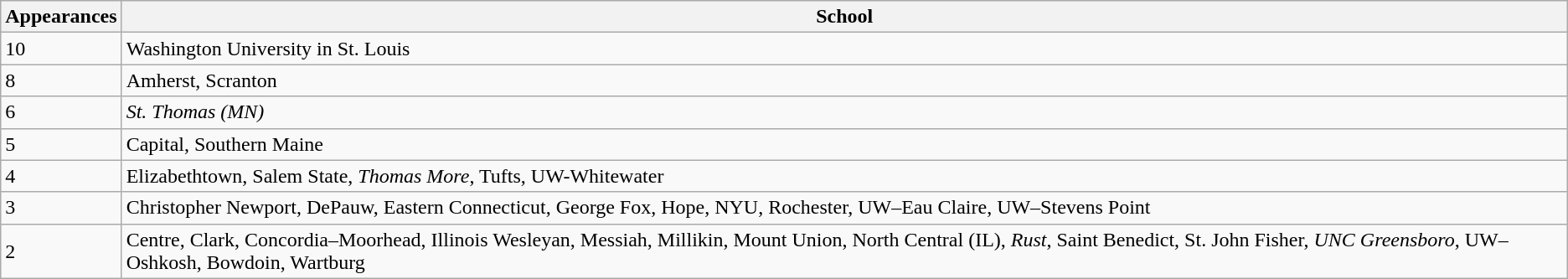<table class="wikitable sortable">
<tr>
<th>Appearances</th>
<th>School</th>
</tr>
<tr>
<td>10</td>
<td>Washington University in St. Louis</td>
</tr>
<tr>
<td>8</td>
<td>Amherst, Scranton</td>
</tr>
<tr>
<td>6</td>
<td><em>St. Thomas (MN)</em></td>
</tr>
<tr>
<td>5</td>
<td>Capital, Southern Maine</td>
</tr>
<tr>
<td>4</td>
<td>Elizabethtown, Salem State, <em>Thomas More</em>, Tufts, UW-Whitewater</td>
</tr>
<tr>
<td>3</td>
<td>Christopher Newport, DePauw, Eastern Connecticut, George Fox, Hope, NYU, Rochester, UW–Eau Claire, UW–Stevens Point</td>
</tr>
<tr>
<td>2</td>
<td>Centre, Clark, Concordia–Moorhead, Illinois Wesleyan, Messiah, Millikin, Mount Union, North Central (IL), <em>Rust</em>, Saint Benedict, St. John Fisher, <em>UNC Greensboro</em>, UW–Oshkosh, Bowdoin, Wartburg</td>
</tr>
</table>
